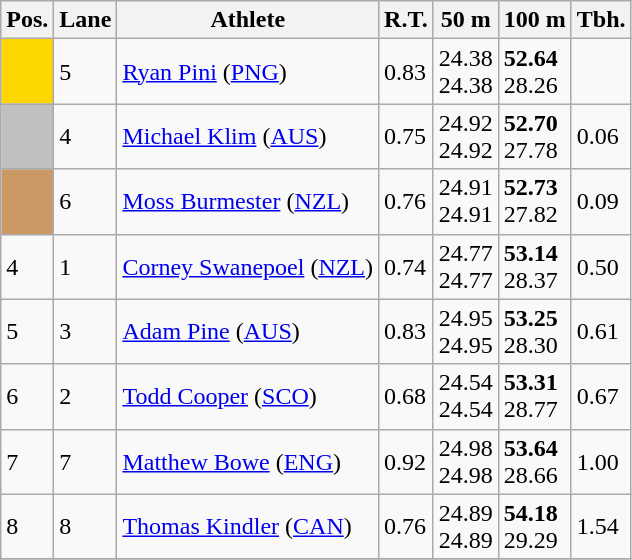<table class="wikitable">
<tr>
<th>Pos.</th>
<th>Lane</th>
<th>Athlete</th>
<th>R.T.</th>
<th>50 m</th>
<th>100 m</th>
<th>Tbh.</th>
</tr>
<tr>
<td style="text-align:center;background-color:gold;"></td>
<td>5</td>
<td> <a href='#'>Ryan Pini</a> (<a href='#'>PNG</a>)</td>
<td>0.83</td>
<td>24.38<br>24.38</td>
<td><strong>52.64</strong><br>28.26</td>
<td> </td>
</tr>
<tr>
<td style="text-align:center;background-color:silver;"></td>
<td>4</td>
<td> <a href='#'>Michael Klim</a> (<a href='#'>AUS</a>)</td>
<td>0.75</td>
<td>24.92<br>24.92</td>
<td><strong>52.70</strong><br>27.78</td>
<td>0.06</td>
</tr>
<tr>
<td style="text-align:center;background-color:#cc9966;"></td>
<td>6</td>
<td> <a href='#'>Moss Burmester</a> (<a href='#'>NZL</a>)</td>
<td>0.76</td>
<td>24.91<br>24.91</td>
<td><strong>52.73</strong><br>27.82</td>
<td>0.09</td>
</tr>
<tr>
<td>4</td>
<td>1</td>
<td> <a href='#'>Corney Swanepoel</a> (<a href='#'>NZL</a>)</td>
<td>0.74</td>
<td>24.77<br>24.77</td>
<td><strong>53.14</strong><br>28.37</td>
<td>0.50</td>
</tr>
<tr>
<td>5</td>
<td>3</td>
<td> <a href='#'>Adam Pine</a> (<a href='#'>AUS</a>)</td>
<td>0.83</td>
<td>24.95<br>24.95</td>
<td><strong>53.25</strong><br>28.30</td>
<td>0.61</td>
</tr>
<tr>
<td>6</td>
<td>2</td>
<td> <a href='#'>Todd Cooper</a> (<a href='#'>SCO</a>)</td>
<td>0.68</td>
<td>24.54<br>24.54</td>
<td><strong>53.31</strong><br>28.77</td>
<td>0.67</td>
</tr>
<tr>
<td>7</td>
<td>7</td>
<td> <a href='#'>Matthew Bowe</a> (<a href='#'>ENG</a>)</td>
<td>0.92</td>
<td>24.98<br>24.98</td>
<td><strong>53.64</strong><br>28.66</td>
<td>1.00</td>
</tr>
<tr>
<td>8</td>
<td>8</td>
<td> <a href='#'>Thomas Kindler</a> (<a href='#'>CAN</a>)</td>
<td>0.76</td>
<td>24.89<br>24.89</td>
<td><strong>54.18</strong><br>29.29</td>
<td>1.54</td>
</tr>
<tr>
</tr>
</table>
